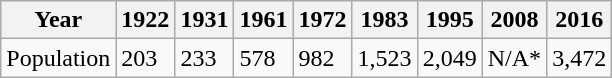<table class="wikitable">
<tr>
<th>Year</th>
<th>1922</th>
<th>1931</th>
<th>1961</th>
<th>1972</th>
<th>1983</th>
<th>1995</th>
<th>2008</th>
<th>2016</th>
</tr>
<tr>
<td>Population</td>
<td>203</td>
<td>233</td>
<td>578</td>
<td>982</td>
<td>1,523</td>
<td>2,049</td>
<td>N/A*</td>
<td>3,472</td>
</tr>
</table>
